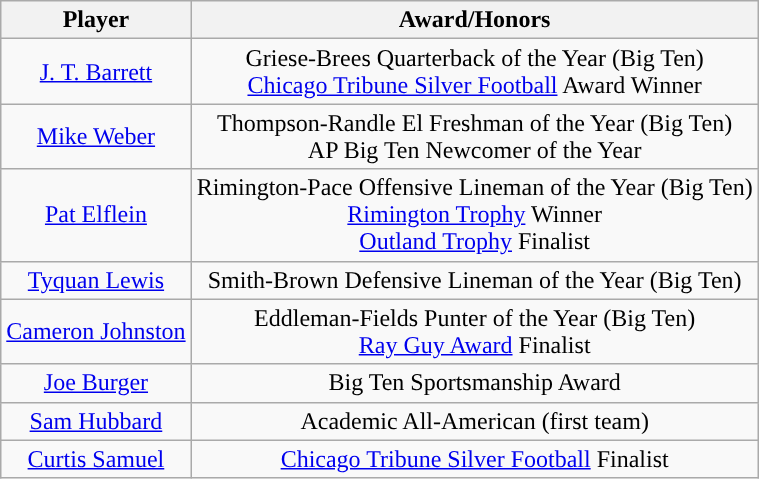<table class="wikitable sortable sortable" style="text-align: center">
<tr align="center">
<th>Player</th>
<th>Award/Honors</th>
</tr>
<tr>
<td><a href='#'>J. T. Barrett</a></td>
<td>Griese-Brees Quarterback of the Year (Big Ten)<br><a href='#'>Chicago Tribune Silver Football</a> Award Winner</td>
</tr>
<tr>
<td><a href='#'>Mike Weber</a></td>
<td>Thompson-Randle El Freshman of the Year (Big Ten)<br>AP Big Ten Newcomer of the Year</td>
</tr>
<tr>
<td><a href='#'>Pat Elflein</a></td>
<td>Rimington-Pace Offensive Lineman of the Year (Big Ten)<br><a href='#'>Rimington Trophy</a> Winner<br><a href='#'>Outland Trophy</a> Finalist</td>
</tr>
<tr>
<td><a href='#'>Tyquan Lewis</a></td>
<td>Smith-Brown Defensive Lineman of the Year (Big Ten)</td>
</tr>
<tr>
<td><a href='#'>Cameron Johnston</a></td>
<td>Eddleman-Fields Punter of the Year (Big Ten)<br><a href='#'>Ray Guy Award</a> Finalist</td>
</tr>
<tr>
<td><a href='#'>Joe Burger</a></td>
<td>Big Ten Sportsmanship Award</td>
</tr>
<tr>
<td><a href='#'>Sam Hubbard</a></td>
<td>Academic All-American (first team) </td>
</tr>
<tr>
<td><a href='#'>Curtis Samuel</a></td>
<td><a href='#'>Chicago Tribune Silver Football</a> Finalist</td>
</tr>
</table>
